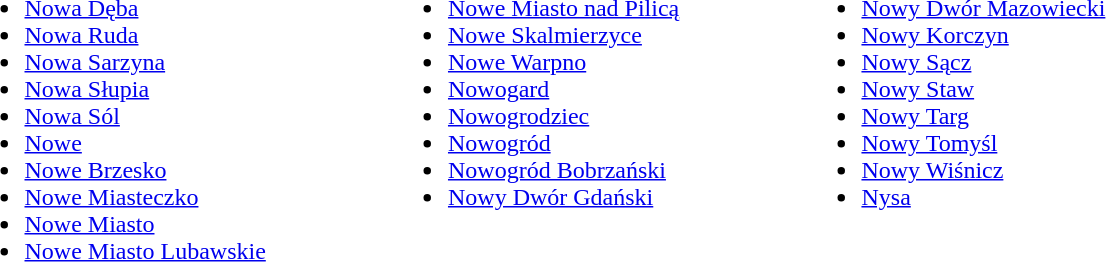<table>
<tr>
<td valign="Top"><br><ul><li><a href='#'>Nowa Dęba</a></li><li><a href='#'>Nowa Ruda</a></li><li><a href='#'>Nowa Sarzyna</a></li><li><a href='#'>Nowa Słupia</a></li><li><a href='#'>Nowa Sól</a></li><li><a href='#'>Nowe</a></li><li><a href='#'>Nowe Brzesko</a></li><li><a href='#'>Nowe Miasteczko</a></li><li><a href='#'>Nowe Miasto</a></li><li><a href='#'>Nowe Miasto Lubawskie</a></li></ul></td>
<td style="width:10%;"></td>
<td valign="Top"><br><ul><li><a href='#'>Nowe Miasto nad Pilicą</a></li><li><a href='#'>Nowe Skalmierzyce</a></li><li><a href='#'>Nowe Warpno</a></li><li><a href='#'>Nowogard</a></li><li><a href='#'>Nowogrodziec</a></li><li><a href='#'>Nowogród</a></li><li><a href='#'>Nowogród Bobrzański</a></li><li><a href='#'>Nowy Dwór Gdański</a></li></ul></td>
<td style="width:10%;"></td>
<td valign="Top"><br><ul><li><a href='#'>Nowy Dwór Mazowiecki</a></li><li><a href='#'>Nowy Korczyn</a></li><li><a href='#'>Nowy Sącz</a></li><li><a href='#'>Nowy Staw</a></li><li><a href='#'>Nowy Targ</a></li><li><a href='#'>Nowy Tomyśl</a></li><li><a href='#'>Nowy Wiśnicz</a></li><li><a href='#'>Nysa</a></li></ul></td>
</tr>
</table>
